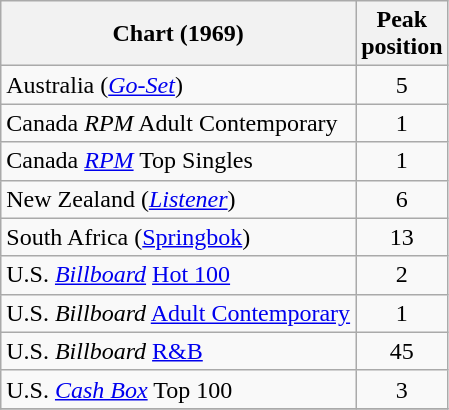<table class="wikitable sortable">
<tr>
<th>Chart (1969)</th>
<th>Peak<br>position</th>
</tr>
<tr>
<td>Australia (<em><a href='#'>Go-Set</a></em>)</td>
<td style="text-align:center;">5</td>
</tr>
<tr>
<td>Canada <em>RPM</em> Adult Contemporary</td>
<td style="text-align:center;">1</td>
</tr>
<tr>
<td>Canada <em><a href='#'>RPM</a></em> Top Singles</td>
<td style="text-align:center;">1</td>
</tr>
<tr>
<td>New Zealand (<em><a href='#'>Listener</a></em>)</td>
<td style="text-align:center;">6</td>
</tr>
<tr>
<td>South Africa (<a href='#'>Springbok</a>)</td>
<td align="center">13</td>
</tr>
<tr>
<td>U.S. <em><a href='#'>Billboard</a></em> <a href='#'>Hot 100</a></td>
<td style="text-align:center;">2</td>
</tr>
<tr>
<td>U.S. <em>Billboard</em> <a href='#'>Adult Contemporary</a></td>
<td style="text-align:center;">1</td>
</tr>
<tr>
<td>U.S. <em>Billboard</em> <a href='#'>R&B</a></td>
<td style="text-align:center;">45</td>
</tr>
<tr>
<td>U.S. <a href='#'><em>Cash Box</em></a> Top 100</td>
<td align="center">3</td>
</tr>
<tr>
</tr>
</table>
